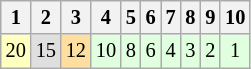<table class="wikitable" style="font-size: 85%;">
<tr>
<th>1</th>
<th>2</th>
<th>3</th>
<th>4</th>
<th>5</th>
<th>6</th>
<th>7</th>
<th>8</th>
<th>9</th>
<th>10</th>
</tr>
<tr align="center">
<td style="background:#FFFFBF;">20</td>
<td style="background:#DFDFDF;">15</td>
<td style="background:#FFDF9F;">12</td>
<td style="background:#DFFFDF;">10</td>
<td style="background:#DFFFDF;">8</td>
<td style="background:#DFFFDF;">6</td>
<td style="background:#DFFFDF;">4</td>
<td style="background:#DFFFDF;">3</td>
<td style="background:#DFFFDF;">2</td>
<td style="background:#DFFFDF;">1</td>
</tr>
</table>
